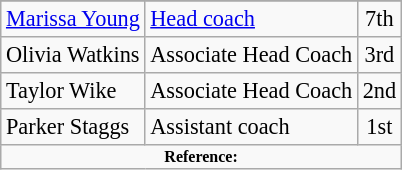<table class="wikitable" style="font-size:93%;">
<tr>
</tr>
<tr>
<td><a href='#'>Marissa Young</a></td>
<td><a href='#'>Head coach</a></td>
<td align=center>7th</td>
</tr>
<tr>
<td>Olivia Watkins</td>
<td>Associate Head Coach</td>
<td align=center>3rd</td>
</tr>
<tr>
<td>Taylor Wike</td>
<td>Associate Head Coach</td>
<td align=center>2nd</td>
</tr>
<tr>
<td>Parker Staggs</td>
<td>Assistant coach</td>
<td align=center>1st</td>
</tr>
<tr>
<td colspan="4"  style="font-size:8pt; text-align:center;"><strong>Reference:</strong></td>
</tr>
</table>
